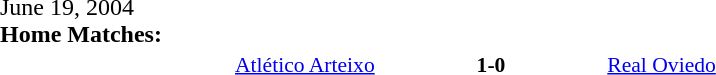<table width=100% cellspacing=1>
<tr>
<th width=20%></th>
<th width=12%></th>
<th width=20%></th>
<th></th>
</tr>
<tr>
<td>June 19, 2004<br><strong>Home Matches:</strong></td>
</tr>
<tr style=font-size:90%>
<td align=right><a href='#'>Atlético Arteixo</a></td>
<td align=center><strong>1-0</strong></td>
<td><a href='#'>Real Oviedo</a></td>
</tr>
</table>
